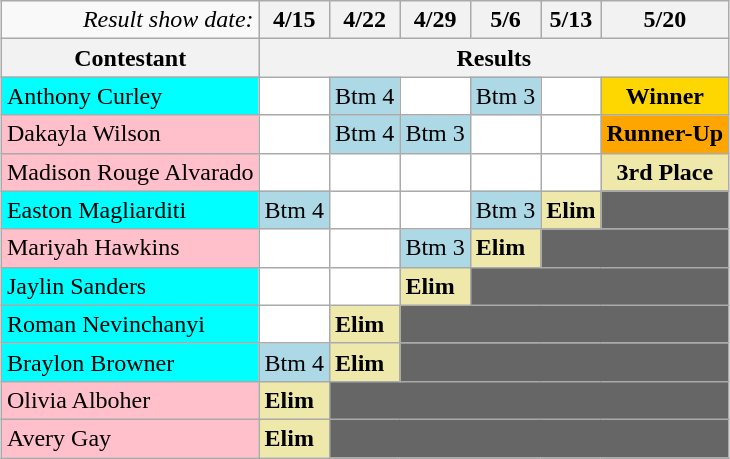<table class="wikitable" style="margin: auto;">
<tr>
<td align="right"><em>Result show date:</em></td>
<th>4/15</th>
<th>4/22</th>
<th>4/29</th>
<th>5/6</th>
<th>5/13</th>
<th>5/20</th>
</tr>
<tr>
<th>Contestant</th>
<th colspan="6">Results</th>
</tr>
<tr>
<td style="background:cyan;">Anthony Curley</td>
<td style="background:white;"></td>
<td style="background:lightblue;">Btm 4</td>
<td style="background:white;"></td>
<td style="background:lightblue;">Btm 3</td>
<td style="background:white;"></td>
<td style="background:gold;text-align:center;"><strong>Winner</strong></td>
</tr>
<tr>
<td style="background:pink;">Dakayla Wilson</td>
<td style="background:white;"></td>
<td style="background:lightblue;">Btm 4</td>
<td style="background:lightblue;">Btm 3</td>
<td style="background:white;"></td>
<td style="background:white;"></td>
<td style="background:orange;text-align:center;"><strong>Runner-Up</strong></td>
</tr>
<tr>
<td style="background:pink;">Madison Rouge Alvarado</td>
<td style="background:white;"></td>
<td style="background:white;"></td>
<td style="background:white;"></td>
<td style="background:white;"></td>
<td style="background:white;"></td>
<td style="background:palegoldenrod;text-align:center;"><strong>3rd Place</strong></td>
</tr>
<tr>
<td style="background:cyan;">Easton Magliarditi</td>
<td style="background:lightblue;">Btm 4</td>
<td style="background:white;"></td>
<td style="background:white;"></td>
<td style="background:lightblue;">Btm 3</td>
<td style="background:palegoldenrod;"><strong>Elim</strong></td>
<td colspan="1" style="background:#666;"></td>
</tr>
<tr>
<td style="background:pink;">Mariyah Hawkins</td>
<td style="background:white;"></td>
<td style="background:white;"></td>
<td style="background:lightblue;">Btm 3</td>
<td style="background:palegoldenrod;"><strong>Elim</strong></td>
<td colspan="2" style="background:#666;"></td>
</tr>
<tr>
<td style="background:cyan;">Jaylin Sanders</td>
<td style="background:white;"></td>
<td style="background:white;"></td>
<td style="background:palegoldenrod;"><strong>Elim</strong></td>
<td colspan="3" style="background:#666;"></td>
</tr>
<tr>
<td style="background:cyan;">Roman Nevinchanyi</td>
<td style="background:white;"></td>
<td style="background:palegoldenrod;"><strong>Elim</strong></td>
<td colspan="4" style="background:#666;"></td>
</tr>
<tr>
<td style="background:cyan;">Braylon Browner</td>
<td style="background:lightblue;">Btm 4</td>
<td style="background:palegoldenrod;"><strong>Elim</strong></td>
<td colspan="4" style="background:#666;"></td>
</tr>
<tr>
<td style="background:pink;">Olivia Alboher</td>
<td style="background:palegoldenrod;"><strong>Elim</strong></td>
<td colspan="5" style="background:#666;"></td>
</tr>
<tr>
<td style="background:pink;">Avery Gay</td>
<td style="background:palegoldenrod;"><strong>Elim</strong></td>
<td colspan="5" style="background:#666;"></td>
</tr>
</table>
